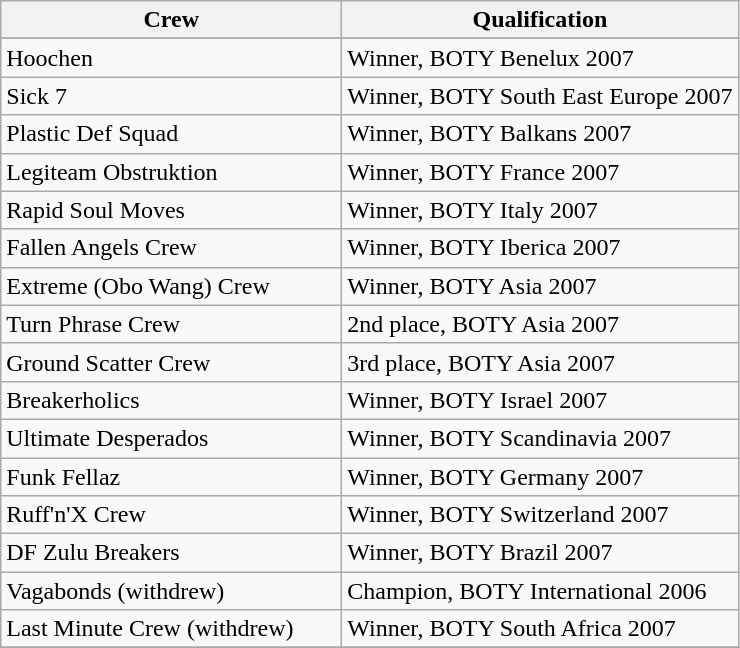<table class="wikitable">
<tr>
<th width="220px">Crew</th>
<th>Qualification</th>
</tr>
<tr>
</tr>
<tr>
<td> Hoochen</td>
<td>Winner, BOTY Benelux 2007</td>
</tr>
<tr>
<td> Sick 7</td>
<td>Winner, BOTY South East Europe 2007</td>
</tr>
<tr>
<td> Plastic Def Squad</td>
<td>Winner, BOTY Balkans 2007</td>
</tr>
<tr>
<td> Legiteam Obstruktion</td>
<td>Winner, BOTY France 2007</td>
</tr>
<tr>
<td> Rapid Soul Moves</td>
<td>Winner, BOTY Italy 2007</td>
</tr>
<tr>
<td> Fallen Angels Crew</td>
<td>Winner, BOTY Iberica 2007</td>
</tr>
<tr>
<td> Extreme (Obo Wang) Crew</td>
<td>Winner, BOTY Asia 2007</td>
</tr>
<tr>
<td> Turn Phrase Crew</td>
<td>2nd place, BOTY Asia 2007</td>
</tr>
<tr>
<td> Ground Scatter Crew</td>
<td>3rd place, BOTY Asia 2007</td>
</tr>
<tr>
<td> Breakerholics</td>
<td>Winner, BOTY Israel 2007</td>
</tr>
<tr>
<td> Ultimate Desperados</td>
<td>Winner, BOTY Scandinavia 2007</td>
</tr>
<tr>
<td> Funk Fellaz</td>
<td>Winner, BOTY Germany 2007</td>
</tr>
<tr>
<td> Ruff'n'X Crew</td>
<td>Winner, BOTY Switzerland 2007</td>
</tr>
<tr>
<td> DF Zulu Breakers</td>
<td>Winner, BOTY Brazil 2007</td>
</tr>
<tr>
<td> Vagabonds (withdrew)</td>
<td>Champion, BOTY International 2006</td>
</tr>
<tr>
<td> Last Minute Crew (withdrew)</td>
<td>Winner, BOTY South Africa 2007</td>
</tr>
<tr>
</tr>
</table>
